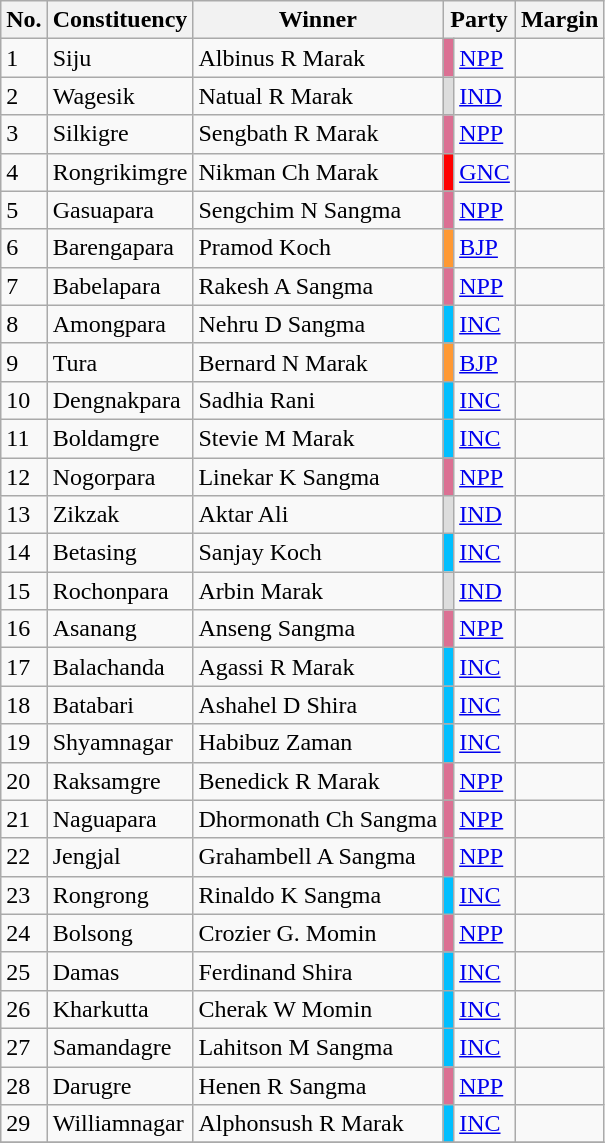<table class="wikitable sortable">
<tr>
<th>No.</th>
<th>Constituency</th>
<th>Winner</th>
<th colspan="2">Party</th>
<th>Margin</th>
</tr>
<tr>
<td>1</td>
<td>Siju</td>
<td>Albinus R Marak</td>
<td bgcolor=#DB7093></td>
<td><a href='#'>NPP</a></td>
<td></td>
</tr>
<tr>
<td>2</td>
<td>Wagesik</td>
<td>Natual R Marak</td>
<td bgcolor=#DDDDDD></td>
<td><a href='#'>IND</a></td>
<td></td>
</tr>
<tr>
<td>3</td>
<td>Silkigre</td>
<td>Sengbath R Marak</td>
<td bgcolor=#DB7093></td>
<td><a href='#'>NPP</a></td>
<td></td>
</tr>
<tr>
<td>4</td>
<td>Rongrikimgre</td>
<td>Nikman Ch Marak</td>
<td bgcolor=#FF0000></td>
<td><a href='#'>GNC</a></td>
<td></td>
</tr>
<tr>
<td>5</td>
<td>Gasuapara</td>
<td>Sengchim N Sangma</td>
<td bgcolor=#DB7093></td>
<td><a href='#'>NPP</a></td>
<td></td>
</tr>
<tr>
<td>6</td>
<td>Barengapara</td>
<td>Pramod Koch</td>
<td bgcolor=#FF9933></td>
<td><a href='#'>BJP</a></td>
<td></td>
</tr>
<tr>
<td>7</td>
<td>Babelapara</td>
<td>Rakesh A Sangma</td>
<td bgcolor=#DB7093></td>
<td><a href='#'>NPP</a></td>
<td></td>
</tr>
<tr>
<td>8</td>
<td>Amongpara</td>
<td>Nehru D Sangma</td>
<td bgcolor=#00BFFF></td>
<td><a href='#'>INC</a></td>
<td></td>
</tr>
<tr>
<td>9</td>
<td>Tura</td>
<td>Bernard N Marak</td>
<td bgcolor=#FF9933></td>
<td><a href='#'>BJP</a></td>
<td></td>
</tr>
<tr>
<td>10</td>
<td>Dengnakpara</td>
<td>Sadhia Rani</td>
<td bgcolor=#00BFFF></td>
<td><a href='#'>INC</a></td>
<td></td>
</tr>
<tr>
<td>11</td>
<td>Boldamgre</td>
<td>Stevie M Marak</td>
<td bgcolor=#00BFFF></td>
<td><a href='#'>INC</a></td>
<td></td>
</tr>
<tr>
<td>12</td>
<td>Nogorpara</td>
<td>Linekar K Sangma</td>
<td bgcolor=#DB7093></td>
<td><a href='#'>NPP</a></td>
<td></td>
</tr>
<tr>
<td>13</td>
<td>Zikzak</td>
<td>Aktar Ali</td>
<td bgcolor=#DDDDDD></td>
<td><a href='#'>IND</a></td>
<td></td>
</tr>
<tr>
<td>14</td>
<td>Betasing</td>
<td>Sanjay Koch</td>
<td bgcolor=#00BFFF></td>
<td><a href='#'>INC</a></td>
<td></td>
</tr>
<tr>
<td>15</td>
<td>Rochonpara</td>
<td>Arbin Marak</td>
<td bgcolor=#DDDDDD></td>
<td><a href='#'>IND</a></td>
<td></td>
</tr>
<tr>
<td>16</td>
<td>Asanang</td>
<td>Anseng Sangma</td>
<td bgcolor=#DB7093></td>
<td><a href='#'>NPP</a></td>
<td></td>
</tr>
<tr>
<td>17</td>
<td>Balachanda</td>
<td>Agassi R Marak</td>
<td bgcolor=#00BFFF></td>
<td><a href='#'>INC</a></td>
<td></td>
</tr>
<tr>
<td>18</td>
<td>Batabari</td>
<td>Ashahel D Shira</td>
<td bgcolor=#00BFFF></td>
<td><a href='#'>INC</a></td>
<td></td>
</tr>
<tr>
<td>19</td>
<td>Shyamnagar</td>
<td>Habibuz Zaman</td>
<td bgcolor=#00BFFF></td>
<td><a href='#'>INC</a></td>
<td></td>
</tr>
<tr>
<td>20</td>
<td>Raksamgre</td>
<td>Benedick R Marak</td>
<td bgcolor=#DB7093></td>
<td><a href='#'>NPP</a></td>
<td></td>
</tr>
<tr>
<td>21</td>
<td>Naguapara</td>
<td>Dhormonath Ch Sangma</td>
<td bgcolor=#DB7093></td>
<td><a href='#'>NPP</a></td>
<td></td>
</tr>
<tr>
<td>22</td>
<td>Jengjal</td>
<td>Grahambell A Sangma</td>
<td bgcolor=#DB7093></td>
<td><a href='#'>NPP</a></td>
<td></td>
</tr>
<tr>
<td>23</td>
<td>Rongrong</td>
<td>Rinaldo K Sangma</td>
<td bgcolor=#00BFFF></td>
<td><a href='#'>INC</a></td>
<td></td>
</tr>
<tr>
<td>24</td>
<td>Bolsong</td>
<td>Crozier G. Momin</td>
<td bgcolor=#DB7093></td>
<td><a href='#'>NPP</a></td>
<td></td>
</tr>
<tr>
<td>25</td>
<td>Damas</td>
<td>Ferdinand Shira</td>
<td bgcolor=#00BFFF></td>
<td><a href='#'>INC</a></td>
<td></td>
</tr>
<tr>
<td>26</td>
<td>Kharkutta</td>
<td>Cherak W Momin</td>
<td bgcolor=#00BFFF></td>
<td><a href='#'>INC</a></td>
<td></td>
</tr>
<tr>
<td>27</td>
<td>Samandagre</td>
<td>Lahitson M Sangma</td>
<td bgcolor=#00BFFF></td>
<td><a href='#'>INC</a></td>
<td></td>
</tr>
<tr>
<td>28</td>
<td>Darugre</td>
<td>Henen R Sangma</td>
<td bgcolor=#DB7093></td>
<td><a href='#'>NPP</a></td>
<td></td>
</tr>
<tr>
<td>29</td>
<td>Williamnagar</td>
<td>Alphonsush R Marak</td>
<td bgcolor=#00BFFF></td>
<td><a href='#'>INC</a></td>
<td></td>
</tr>
<tr>
</tr>
</table>
